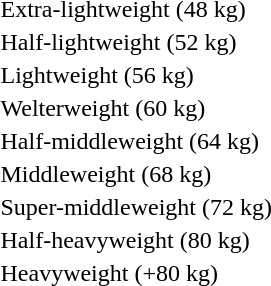<table>
<tr>
<td rowspan=2>Extra-lightweight (48 kg)<br></td>
<td rowspan=2></td>
<td rowspan=2></td>
<td></td>
</tr>
<tr>
<td></td>
</tr>
<tr>
<td rowspan=2>Half-lightweight (52 kg)<br></td>
<td rowspan=2></td>
<td rowspan=2></td>
<td></td>
</tr>
<tr>
<td></td>
</tr>
<tr>
<td rowspan=2>Lightweight (56 kg)<br></td>
<td rowspan=2></td>
<td rowspan=2></td>
<td></td>
</tr>
<tr>
<td></td>
</tr>
<tr>
<td rowspan=2>Welterweight (60 kg)<br></td>
<td rowspan=2></td>
<td rowspan=2></td>
<td></td>
</tr>
<tr>
<td></td>
</tr>
<tr>
<td rowspan=2>Half-middleweight (64 kg)<br></td>
<td rowspan=2></td>
<td rowspan=2></td>
<td></td>
</tr>
<tr>
<td></td>
</tr>
<tr>
<td rowspan=2>Middleweight (68 kg)<br></td>
<td rowspan=2></td>
<td rowspan=2></td>
<td></td>
</tr>
<tr>
<td></td>
</tr>
<tr>
<td rowspan=2>Super-middleweight (72 kg)<br></td>
<td rowspan=2></td>
<td rowspan=2></td>
<td></td>
</tr>
<tr>
<td></td>
</tr>
<tr>
<td rowspan=2>Half-heavyweight (80 kg)<br></td>
<td rowspan=2></td>
<td rowspan=2></td>
<td></td>
</tr>
<tr>
<td></td>
</tr>
<tr>
<td rowspan=2>Heavyweight (+80 kg)<br></td>
<td rowspan=2></td>
<td rowspan=2></td>
<td></td>
</tr>
<tr>
<td></td>
</tr>
</table>
